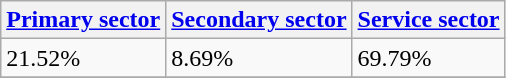<table class="wikitable" border="1">
<tr>
<th><a href='#'>Primary sector</a></th>
<th><a href='#'>Secondary sector</a></th>
<th><a href='#'>Service sector</a></th>
</tr>
<tr>
<td>21.52%</td>
<td>8.69%</td>
<td>69.79%</td>
</tr>
<tr>
</tr>
</table>
